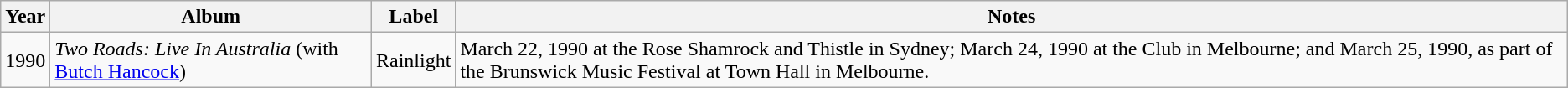<table class="wikitable">
<tr>
<th>Year</th>
<th>Album</th>
<th>Label</th>
<th>Notes</th>
</tr>
<tr>
<td>1990</td>
<td><em>Two Roads: Live In Australia</em> (with <a href='#'>Butch Hancock</a>)</td>
<td>Rainlight</td>
<td>March 22, 1990 at the Rose Shamrock and Thistle in Sydney;  March 24, 1990 at the Club in Melbourne; and March 25, 1990, as part of the Brunswick Music Festival at Town Hall in Melbourne.</td>
</tr>
</table>
